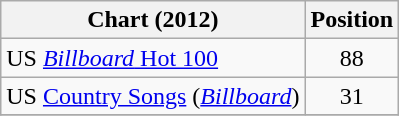<table class="wikitable sortable">
<tr>
<th scope="col">Chart (2012)</th>
<th scope="col">Position</th>
</tr>
<tr>
<td>US <a href='#'><em>Billboard</em> Hot 100</a></td>
<td style="text-align:center;">88</td>
</tr>
<tr>
<td>US <a href='#'>Country Songs</a> (<em><a href='#'>Billboard</a></em>)</td>
<td align="center">31</td>
</tr>
<tr>
</tr>
</table>
